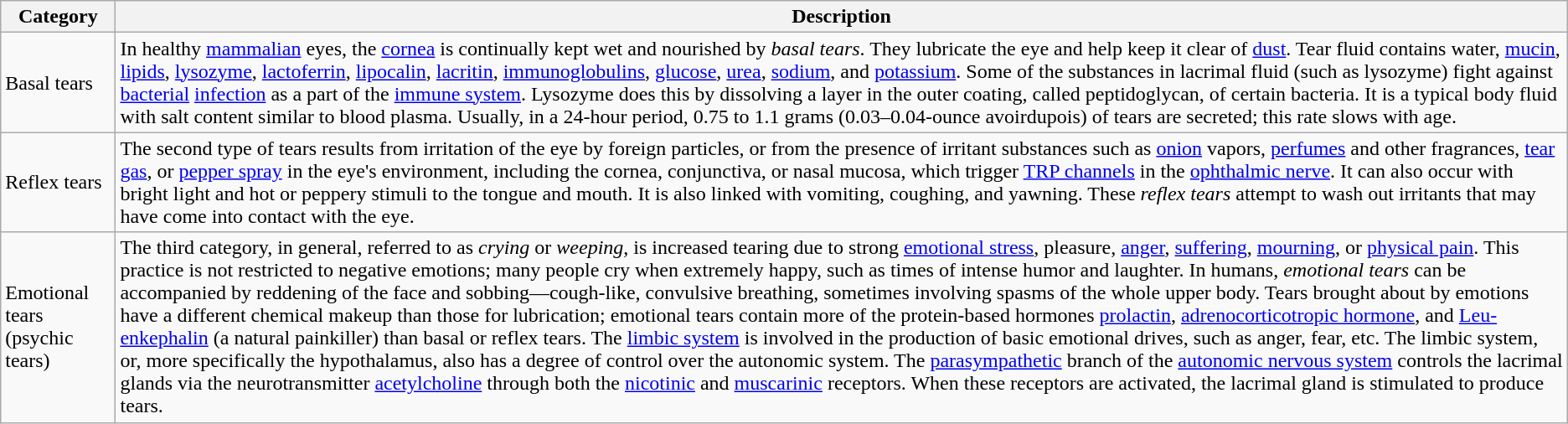<table class="wikitable">
<tr>
<th>Category</th>
<th>Description</th>
</tr>
<tr>
<td>Basal tears</td>
<td>In healthy <a href='#'>mammalian</a> eyes, the <a href='#'>cornea</a> is continually kept wet and nourished by <em>basal tears</em>. They lubricate the eye and help keep it clear of <a href='#'>dust</a>. Tear fluid contains water, <a href='#'>mucin</a>, <a href='#'>lipids</a>, <a href='#'>lysozyme</a>, <a href='#'>lactoferrin</a>, <a href='#'>lipocalin</a>, <a href='#'>lacritin</a>, <a href='#'>immunoglobulins</a>, <a href='#'>glucose</a>, <a href='#'>urea</a>, <a href='#'>sodium</a>, and <a href='#'>potassium</a>. Some of the substances in lacrimal fluid (such as lysozyme) fight against <a href='#'>bacterial</a> <a href='#'>infection</a> as a part of the <a href='#'>immune system</a>. Lysozyme does this by dissolving a layer in the outer coating, called peptidoglycan, of certain bacteria. It is a typical body fluid with salt content similar to blood plasma. Usually, in a 24-hour period, 0.75 to 1.1 grams (0.03–0.04-ounce avoirdupois) of tears are secreted; this rate slows with age.</td>
</tr>
<tr>
<td>Reflex tears</td>
<td>The second type of tears results from irritation of the eye by foreign particles, or from the presence of irritant substances such as <a href='#'>onion</a> vapors, <a href='#'>perfumes</a> and other fragrances, <a href='#'>tear gas</a>, or <a href='#'>pepper spray</a> in the eye's environment, including the cornea, conjunctiva, or nasal mucosa, which trigger <a href='#'>TRP channels</a> in the <a href='#'>ophthalmic nerve</a>. It can also occur with bright light and hot or peppery stimuli to the tongue and mouth. It is also linked with vomiting, coughing, and yawning. These <em>reflex tears</em> attempt to wash out irritants that may have come into contact with the eye.</td>
</tr>
<tr>
<td>Emotional tears (psychic tears)</td>
<td>The third category, in general, referred to as <em>crying</em> or <em>weeping</em>, is increased tearing due to strong <a href='#'>emotional stress</a>, pleasure, <a href='#'>anger</a>, <a href='#'>suffering</a>, <a href='#'>mourning</a>, or <a href='#'>physical pain</a>. This practice is not restricted to negative emotions; many people cry when extremely happy, such as times of intense humor and laughter. In humans, <em>emotional tears</em> can be accompanied by reddening of the face and sobbing—cough-like, convulsive breathing, sometimes involving spasms of the whole upper body. Tears brought about by emotions have a different chemical makeup than those for lubrication; emotional tears contain more of the protein-based hormones <a href='#'>prolactin</a>, <a href='#'>adrenocorticotropic hormone</a>, and <a href='#'>Leu-enkephalin</a> (a natural painkiller) than basal or reflex tears. The <a href='#'>limbic system</a> is involved in the production of basic emotional drives, such as anger, fear, etc. The limbic system, or, more specifically the hypothalamus, also has a degree of control over the autonomic system. The <a href='#'>parasympathetic</a> branch of the <a href='#'>autonomic nervous system</a> controls the lacrimal glands via the neurotransmitter <a href='#'>acetylcholine</a> through both the <a href='#'>nicotinic</a> and <a href='#'>muscarinic</a> receptors. When these receptors are activated, the lacrimal gland is stimulated to produce tears.</td>
</tr>
</table>
